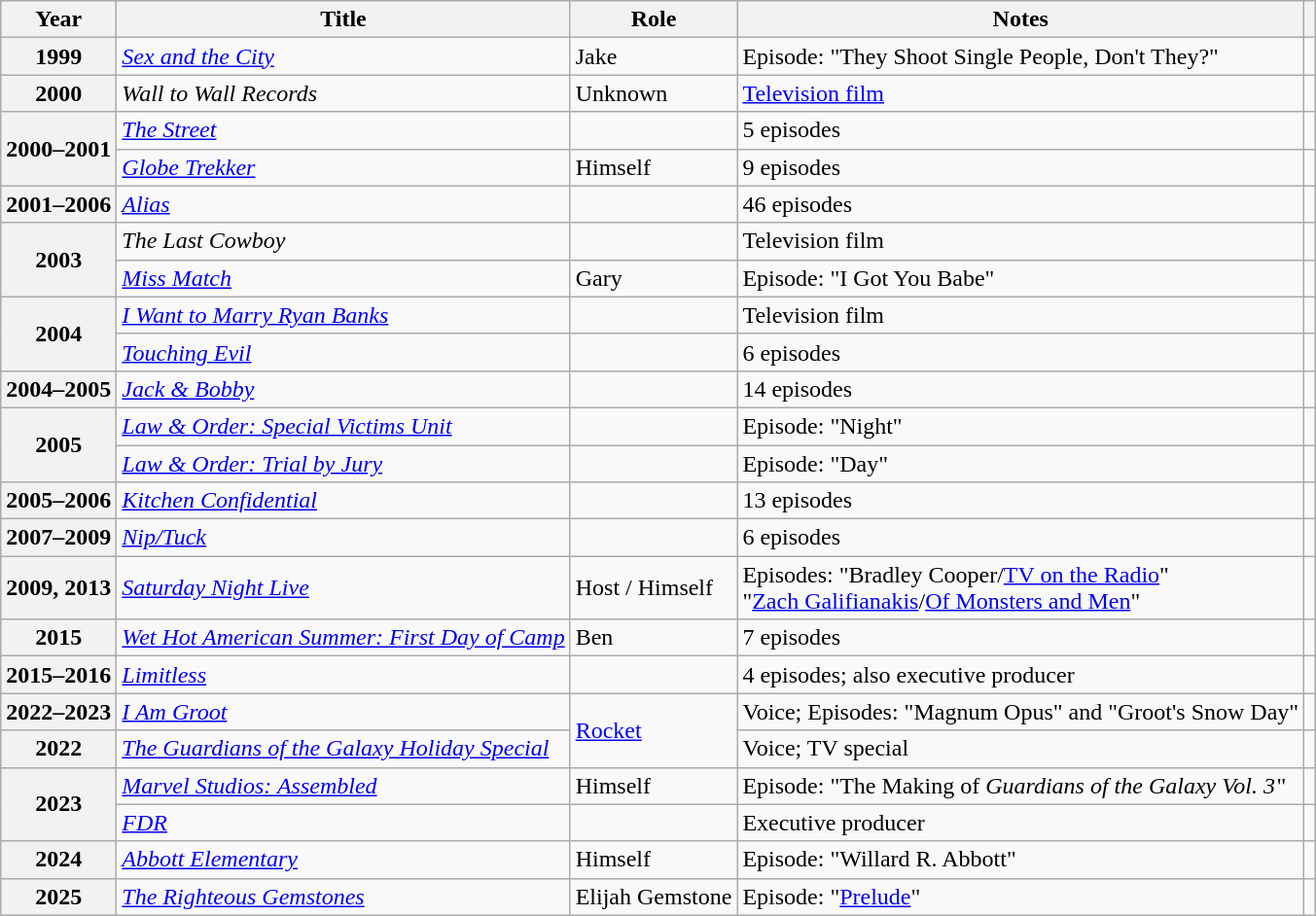<table class="wikitable plainrowheaders sortable">
<tr>
<th scope="col">Year</th>
<th scope="col">Title</th>
<th scope="col">Role</th>
<th scope="col" class="unsortable">Notes</th>
<th scope="col" class="unsortable"></th>
</tr>
<tr>
<th scope=row>1999</th>
<td><em><a href='#'>Sex and the City</a></em></td>
<td>Jake</td>
<td>Episode: "They Shoot Single People, Don't They?"</td>
<td align="center"></td>
</tr>
<tr>
<th scope=row>2000</th>
<td><em>Wall to Wall Records</em></td>
<td>Unknown</td>
<td><a href='#'>Television film</a></td>
<td align="center"></td>
</tr>
<tr>
<th scope=row rowspan="2">2000–2001</th>
<td><em><a href='#'>The Street</a></em></td>
<td></td>
<td>5 episodes</td>
<td align="center"></td>
</tr>
<tr>
<td><em><a href='#'>Globe Trekker</a></em></td>
<td>Himself</td>
<td>9 episodes</td>
<td align="center"></td>
</tr>
<tr>
<th scope=row>2001–2006</th>
<td><em><a href='#'>Alias</a></em></td>
<td></td>
<td>46 episodes</td>
<td align="center"></td>
</tr>
<tr>
<th scope=row rowspan="2">2003</th>
<td><em>The Last Cowboy</em></td>
<td></td>
<td>Television film</td>
<td align="center"></td>
</tr>
<tr>
<td><em><a href='#'>Miss Match</a></em></td>
<td>Gary</td>
<td>Episode: "I Got You Babe"</td>
<td align="center"></td>
</tr>
<tr>
<th scope=row rowspan="2">2004</th>
<td><em><a href='#'>I Want to Marry Ryan Banks</a></em></td>
<td></td>
<td>Television film</td>
<td align="center"></td>
</tr>
<tr>
<td><em><a href='#'>Touching Evil</a></em></td>
<td></td>
<td>6 episodes</td>
<td align="center"></td>
</tr>
<tr>
<th scope=row>2004–2005</th>
<td><em><a href='#'>Jack & Bobby</a></em></td>
<td></td>
<td>14 episodes</td>
<td align="center"></td>
</tr>
<tr>
<th scope=row rowspan="2">2005</th>
<td><em><a href='#'>Law & Order: Special Victims Unit</a></em></td>
<td></td>
<td>Episode: "Night"</td>
<td align="center"></td>
</tr>
<tr>
<td><em><a href='#'>Law & Order: Trial by Jury</a></em></td>
<td></td>
<td>Episode: "Day"</td>
<td align="center"></td>
</tr>
<tr>
<th scope=row>2005–2006</th>
<td><em><a href='#'>Kitchen Confidential</a></em></td>
<td></td>
<td>13 episodes</td>
<td align="center"></td>
</tr>
<tr>
<th scope=row>2007–2009</th>
<td><em><a href='#'>Nip/Tuck</a></em></td>
<td></td>
<td>6 episodes</td>
<td align="center"></td>
</tr>
<tr>
<th scope=row>2009, 2013</th>
<td><em><a href='#'>Saturday Night Live</a></em></td>
<td>Host / Himself</td>
<td>Episodes: "Bradley Cooper/<a href='#'>TV on the Radio</a>"<br>"<a href='#'>Zach Galifianakis</a>/<a href='#'>Of Monsters and Men</a>"</td>
<td align="center"><br><br></td>
</tr>
<tr>
<th scope=row>2015</th>
<td><em><a href='#'>Wet Hot American Summer: First Day of Camp</a></em></td>
<td>Ben</td>
<td>7 episodes</td>
<td align="center"></td>
</tr>
<tr>
<th scope=row>2015–2016</th>
<td><em><a href='#'>Limitless</a></em></td>
<td></td>
<td>4 episodes; also executive producer</td>
<td align="center"></td>
</tr>
<tr>
<th scope=row>2022–2023</th>
<td><em><a href='#'>I Am Groot</a></em></td>
<td rowspan="2"><a href='#'>Rocket</a></td>
<td>Voice; Episodes: "Magnum Opus" and "Groot's Snow Day"</td>
<td align="center"></td>
</tr>
<tr>
<th scope=row>2022</th>
<td><em><a href='#'>The Guardians of the Galaxy Holiday Special</a></em></td>
<td>Voice; TV special</td>
<td align="center"></td>
</tr>
<tr>
<th rowspan=2 scope=row>2023</th>
<td><em><a href='#'>Marvel Studios: Assembled</a></em></td>
<td>Himself</td>
<td>Episode: "The Making of <em>Guardians of the Galaxy Vol. 3</em> "</td>
<td></td>
</tr>
<tr>
<td><em><a href='#'>FDR</a></em></td>
<td></td>
<td>Executive producer</td>
<td align="center"></td>
</tr>
<tr>
<th scope=row>2024</th>
<td><em><a href='#'>Abbott Elementary</a></em></td>
<td>Himself</td>
<td>Episode: "Willard R. Abbott"</td>
<td align="center"></td>
</tr>
<tr>
<th scope=row>2025</th>
<td><em><a href='#'>The Righteous Gemstones</a></em></td>
<td>Elijah Gemstone</td>
<td>Episode: "<a href='#'>Prelude</a>"</td>
<td align="center"></td>
</tr>
</table>
